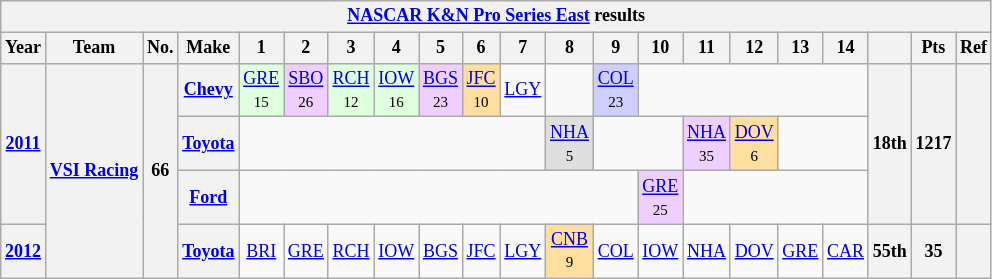<table class="wikitable" style="text-align:center; font-size:75%">
<tr>
<th colspan=45><a href='#'>NASCAR K&N Pro Series East</a> results</th>
</tr>
<tr>
<th>Year</th>
<th>Team</th>
<th>No.</th>
<th>Make</th>
<th>1</th>
<th>2</th>
<th>3</th>
<th>4</th>
<th>5</th>
<th>6</th>
<th>7</th>
<th>8</th>
<th>9</th>
<th>10</th>
<th>11</th>
<th>12</th>
<th>13</th>
<th>14</th>
<th></th>
<th>Pts</th>
<th>Ref</th>
</tr>
<tr>
<th rowspan=3><a href='#'>2011</a></th>
<th rowspan=4><a href='#'>VSI Racing</a></th>
<th rowspan=4>66</th>
<th><a href='#'>Chevy</a></th>
<td style="background:#DFFFDF;"><a href='#'>GRE</a> <br><small>15</small></td>
<td style="background:#EFCFFF;"><a href='#'>SBO</a> <br><small>26</small></td>
<td style="background:#DFFFDF;"><a href='#'>RCH</a> <br><small>12</small></td>
<td style="background:#DFFFDF;"><a href='#'>IOW</a> <br><small>16</small></td>
<td style="background:#EFCFFF;"><a href='#'>BGS</a> <br><small>23</small></td>
<td style="background:#FFDF9F;"><a href='#'>JFC</a> <br><small>10</small></td>
<td><a href='#'>LGY</a></td>
<td></td>
<td style="background:#CFCFFF;"><a href='#'>COL</a> <br><small>23</small></td>
<td colspan=5></td>
<th rowspan=3>18th</th>
<th rowspan=3>1217</th>
<th rowspan=3></th>
</tr>
<tr>
<th><a href='#'>Toyota</a></th>
<td colspan=7></td>
<td style="background:#DFDFDF;"><a href='#'>NHA</a> <br><small>5</small></td>
<td colspan=2></td>
<td style="background:#EFCFFF;"><a href='#'>NHA</a> <br><small>35</small></td>
<td style="background:#FFDF9F;"><a href='#'>DOV</a> <br><small>6</small></td>
<td colspan=2></td>
</tr>
<tr>
<th><a href='#'>Ford</a></th>
<td colspan=9></td>
<td style="background:#EFCFFF;"><a href='#'>GRE</a> <br><small>25</small></td>
<td colspan=4></td>
</tr>
<tr>
<th><a href='#'>2012</a></th>
<th><a href='#'>Toyota</a></th>
<td><a href='#'>BRI</a></td>
<td><a href='#'>GRE</a></td>
<td><a href='#'>RCH</a></td>
<td><a href='#'>IOW</a></td>
<td><a href='#'>BGS</a></td>
<td><a href='#'>JFC</a></td>
<td><a href='#'>LGY</a></td>
<td style="background:#FFDF9F;"><a href='#'>CNB</a> <br><small>9</small></td>
<td><a href='#'>COL</a></td>
<td><a href='#'>IOW</a></td>
<td><a href='#'>NHA</a></td>
<td><a href='#'>DOV</a></td>
<td><a href='#'>GRE</a></td>
<td><a href='#'>CAR</a></td>
<th>55th</th>
<th>35</th>
<th></th>
</tr>
</table>
